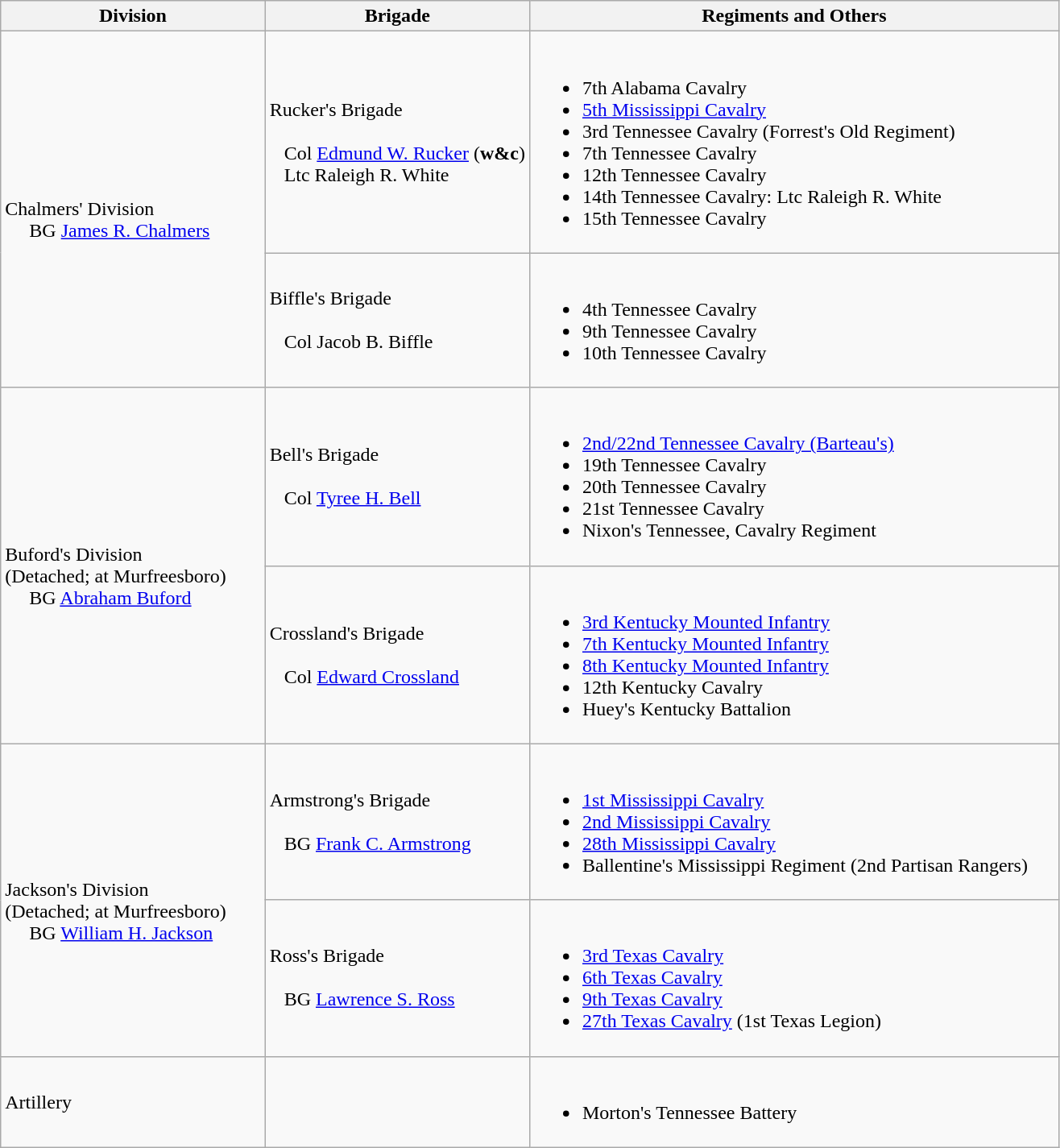<table class="wikitable">
<tr>
<th width=25%>Division</th>
<th width=25%>Brigade</th>
<th>Regiments and Others</th>
</tr>
<tr>
<td rowspan=2><br>Chalmers' Division
<br>    
BG <a href='#'>James R. Chalmers</a></td>
<td>Rucker's Brigade<br><br>  
Col <a href='#'>Edmund W. Rucker</a> (<strong>w&c</strong>)
<br>  
Ltc Raleigh R. White</td>
<td><br><ul><li>7th Alabama Cavalry</li><li><a href='#'>5th Mississippi Cavalry</a></li><li>3rd Tennessee Cavalry (Forrest's Old Regiment)</li><li>7th Tennessee Cavalry</li><li>12th Tennessee Cavalry</li><li>14th Tennessee Cavalry: Ltc Raleigh R. White</li><li>15th Tennessee Cavalry</li></ul></td>
</tr>
<tr>
<td>Biffle's Brigade<br><br>  
Col Jacob B. Biffle</td>
<td><br><ul><li>4th Tennessee Cavalry</li><li>9th Tennessee Cavalry</li><li>10th Tennessee Cavalry</li></ul></td>
</tr>
<tr>
<td rowspan=2><br>Buford's Division<br>(Detached; at Murfreesboro)
<br>    
BG <a href='#'>Abraham Buford</a></td>
<td>Bell's Brigade<br><br>  
Col <a href='#'>Tyree H. Bell</a></td>
<td><br><ul><li><a href='#'>2nd/22nd Tennessee Cavalry (Barteau's)</a></li><li>19th Tennessee Cavalry</li><li>20th Tennessee Cavalry</li><li>21st Tennessee Cavalry</li><li>Nixon's Tennessee, Cavalry Regiment</li></ul></td>
</tr>
<tr>
<td>Crossland's Brigade<br><br>  
Col <a href='#'>Edward Crossland</a></td>
<td><br><ul><li><a href='#'>3rd Kentucky Mounted Infantry</a></li><li><a href='#'>7th Kentucky Mounted Infantry</a></li><li><a href='#'>8th Kentucky Mounted Infantry</a></li><li>12th Kentucky Cavalry</li><li>Huey's Kentucky Battalion</li></ul></td>
</tr>
<tr>
<td rowspan=2><br>Jackson's Division<br>(Detached; at Murfreesboro)
<br>    
BG <a href='#'>William H. Jackson</a></td>
<td>Armstrong's Brigade<br><br>  
BG <a href='#'>Frank C. Armstrong</a></td>
<td><br><ul><li><a href='#'>1st Mississippi Cavalry</a></li><li><a href='#'>2nd Mississippi Cavalry</a></li><li><a href='#'>28th Mississippi Cavalry</a></li><li>Ballentine's Mississippi Regiment (2nd Partisan Rangers)</li></ul></td>
</tr>
<tr>
<td>Ross's Brigade<br><br>  
BG <a href='#'>Lawrence S. Ross</a></td>
<td><br><ul><li><a href='#'>3rd Texas Cavalry</a></li><li><a href='#'>6th Texas Cavalry</a></li><li><a href='#'>9th Texas Cavalry</a></li><li><a href='#'>27th Texas Cavalry</a> (1st Texas Legion)</li></ul></td>
</tr>
<tr>
<td>Artillery</td>
<td></td>
<td><br><ul><li>Morton's Tennessee Battery</li></ul></td>
</tr>
</table>
